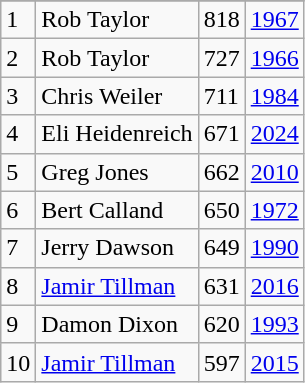<table class="wikitable">
<tr>
</tr>
<tr>
<td>1</td>
<td>Rob Taylor</td>
<td>818</td>
<td><a href='#'>1967</a></td>
</tr>
<tr>
<td>2</td>
<td>Rob Taylor</td>
<td>727</td>
<td><a href='#'>1966</a></td>
</tr>
<tr>
<td>3</td>
<td>Chris Weiler</td>
<td>711</td>
<td><a href='#'>1984</a></td>
</tr>
<tr>
<td>4</td>
<td>Eli Heidenreich</td>
<td>671</td>
<td><a href='#'>2024</a></td>
</tr>
<tr>
<td>5</td>
<td>Greg Jones</td>
<td>662</td>
<td><a href='#'>2010</a></td>
</tr>
<tr>
<td>6</td>
<td>Bert Calland</td>
<td>650</td>
<td><a href='#'>1972</a></td>
</tr>
<tr>
<td>7</td>
<td>Jerry Dawson</td>
<td>649</td>
<td><a href='#'>1990</a></td>
</tr>
<tr>
<td>8</td>
<td><a href='#'>Jamir Tillman</a></td>
<td>631</td>
<td><a href='#'>2016</a></td>
</tr>
<tr>
<td>9</td>
<td>Damon Dixon</td>
<td>620</td>
<td><a href='#'>1993</a></td>
</tr>
<tr>
<td>10</td>
<td><a href='#'>Jamir Tillman</a></td>
<td>597</td>
<td><a href='#'>2015</a></td>
</tr>
</table>
